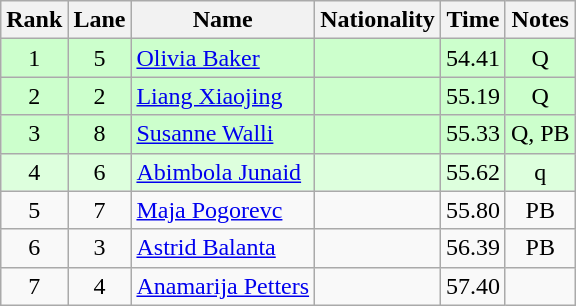<table class="wikitable sortable" style="text-align:center">
<tr>
<th>Rank</th>
<th>Lane</th>
<th>Name</th>
<th>Nationality</th>
<th>Time</th>
<th>Notes</th>
</tr>
<tr bgcolor=ccffcc>
<td>1</td>
<td>5</td>
<td align=left><a href='#'>Olivia Baker</a></td>
<td align=left></td>
<td>54.41</td>
<td>Q</td>
</tr>
<tr bgcolor=ccffcc>
<td>2</td>
<td>2</td>
<td align=left><a href='#'>Liang Xiaojing</a></td>
<td align=left></td>
<td>55.19</td>
<td>Q</td>
</tr>
<tr bgcolor=ccffcc>
<td>3</td>
<td>8</td>
<td align=left><a href='#'>Susanne Walli</a></td>
<td align=left></td>
<td>55.33</td>
<td>Q, PB</td>
</tr>
<tr bgcolor=ddffdd>
<td>4</td>
<td>6</td>
<td align=left><a href='#'>Abimbola Junaid</a></td>
<td align=left></td>
<td>55.62</td>
<td>q</td>
</tr>
<tr>
<td>5</td>
<td>7</td>
<td align=left><a href='#'>Maja Pogorevc</a></td>
<td align=left></td>
<td>55.80</td>
<td>PB</td>
</tr>
<tr>
<td>6</td>
<td>3</td>
<td align=left><a href='#'>Astrid Balanta</a></td>
<td align=left></td>
<td>56.39</td>
<td>PB</td>
</tr>
<tr>
<td>7</td>
<td>4</td>
<td align=left><a href='#'>Anamarija Petters</a></td>
<td align=left></td>
<td>57.40</td>
<td></td>
</tr>
</table>
